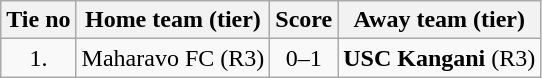<table class="wikitable" style="text-align: center">
<tr>
<th>Tie no</th>
<th>Home team (tier)</th>
<th>Score</th>
<th>Away team (tier)</th>
</tr>
<tr>
<td>1.</td>
<td> Maharavo FC (R3)</td>
<td>0–1</td>
<td><strong>USC Kangani</strong> (R3) </td>
</tr>
</table>
